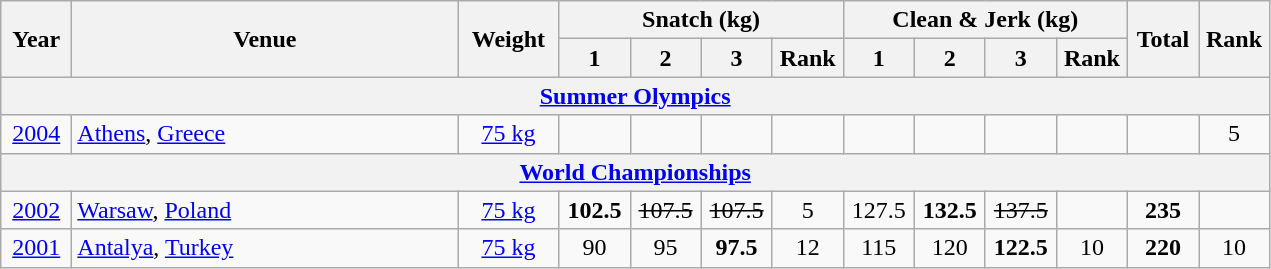<table class = "wikitable" style="text-align:center;">
<tr>
<th rowspan=2 width=40>Year</th>
<th rowspan=2 width=250>Venue</th>
<th rowspan=2 width=60>Weight</th>
<th colspan=4>Snatch (kg)</th>
<th colspan=4>Clean & Jerk (kg)</th>
<th rowspan=2 width=40>Total</th>
<th rowspan=2 width=40>Rank</th>
</tr>
<tr>
<th width=40>1</th>
<th width=40>2</th>
<th width=40>3</th>
<th width=40>Rank</th>
<th width=40>1</th>
<th width=40>2</th>
<th width=40>3</th>
<th width=40>Rank</th>
</tr>
<tr>
<th colspan=13><a href='#'>Summer Olympics</a></th>
</tr>
<tr>
<td><a href='#'>2004</a></td>
<td align=left> <a href='#'>Athens</a>, <a href='#'>Greece</a></td>
<td><a href='#'>75 kg</a></td>
<td></td>
<td></td>
<td></td>
<td></td>
<td></td>
<td></td>
<td></td>
<td></td>
<td></td>
<td>5</td>
</tr>
<tr>
<th colspan=13><a href='#'>World Championships</a></th>
</tr>
<tr>
<td><a href='#'>2002</a></td>
<td align=left> <a href='#'>Warsaw</a>, <a href='#'>Poland</a></td>
<td><a href='#'>75 kg</a></td>
<td><strong>102.5</strong></td>
<td><s>107.5</s></td>
<td><s>107.5</s></td>
<td>5</td>
<td>127.5</td>
<td><strong>132.5</strong></td>
<td><s>137.5</s></td>
<td></td>
<td><strong>235</strong></td>
<td></td>
</tr>
<tr>
<td><a href='#'>2001</a></td>
<td align=left> <a href='#'>Antalya</a>, <a href='#'>Turkey</a></td>
<td><a href='#'>75 kg</a></td>
<td>90</td>
<td>95</td>
<td><strong>97.5</strong></td>
<td>12</td>
<td>115</td>
<td>120</td>
<td><strong>122.5</strong></td>
<td>10</td>
<td><strong>220</strong></td>
<td>10</td>
</tr>
</table>
